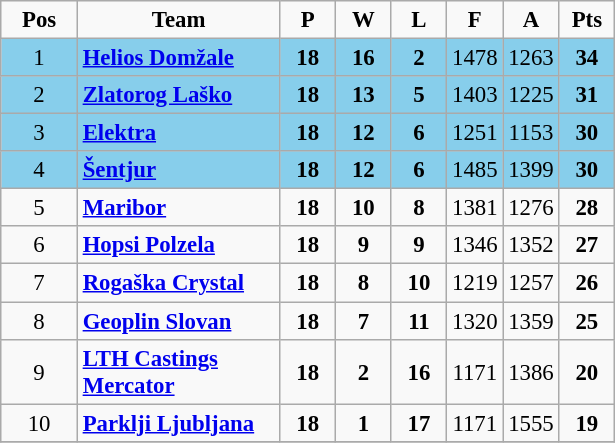<table class="wikitable sortable" style="text-align: center; font-size:95%">
<tr>
<td width="44"><strong>Pos</strong></td>
<td width="128"><strong>Team</strong></td>
<td width="30"><strong>P</strong></td>
<td width="30"><strong>W</strong></td>
<td width="30"><strong>L</strong></td>
<td width="30"><strong>F</strong></td>
<td width="30"><strong>A</strong></td>
<td width="30"><strong>Pts</strong></td>
</tr>
<tr bgcolor="87ceeb">
<td>1</td>
<td align="left"><strong><a href='#'>Helios Domžale</a></strong></td>
<td><strong>18</strong></td>
<td><strong>16</strong></td>
<td><strong>2</strong></td>
<td>1478</td>
<td>1263</td>
<td><strong>34</strong></td>
</tr>
<tr bgcolor="87ceeb">
<td>2</td>
<td align="left"><strong><a href='#'>Zlatorog Laško</a></strong></td>
<td><strong>18</strong></td>
<td><strong>13</strong></td>
<td><strong>5</strong></td>
<td>1403</td>
<td>1225</td>
<td><strong>31</strong></td>
</tr>
<tr bgcolor="87ceeb">
<td>3</td>
<td align="left"><strong><a href='#'>Elektra</a></strong></td>
<td><strong>18</strong></td>
<td><strong>12</strong></td>
<td><strong>6</strong></td>
<td>1251</td>
<td>1153</td>
<td><strong>30</strong></td>
</tr>
<tr bgcolor="87ceeb">
<td>4</td>
<td align="left"><strong><a href='#'>Šentjur</a></strong></td>
<td><strong>18</strong></td>
<td><strong>12</strong></td>
<td><strong>6</strong></td>
<td>1485</td>
<td>1399</td>
<td><strong>30</strong></td>
</tr>
<tr>
<td>5</td>
<td align="left"><strong><a href='#'>Maribor</a></strong></td>
<td><strong>18</strong></td>
<td><strong>10</strong></td>
<td><strong>8</strong></td>
<td>1381</td>
<td>1276</td>
<td><strong>28</strong></td>
</tr>
<tr>
<td>6</td>
<td align="left"><strong><a href='#'>Hopsi Polzela</a></strong></td>
<td><strong>18</strong></td>
<td><strong>9</strong></td>
<td><strong>9</strong></td>
<td>1346</td>
<td>1352</td>
<td><strong>27</strong></td>
</tr>
<tr>
<td>7</td>
<td align="left"><strong><a href='#'>Rogaška Crystal</a></strong></td>
<td><strong>18</strong></td>
<td><strong>8</strong></td>
<td><strong>10</strong></td>
<td>1219</td>
<td>1257</td>
<td><strong>26</strong></td>
</tr>
<tr>
<td>8</td>
<td align="left"><strong><a href='#'>Geoplin Slovan</a></strong></td>
<td><strong>18</strong></td>
<td><strong>7</strong></td>
<td><strong>11</strong></td>
<td>1320</td>
<td>1359</td>
<td><strong>25</strong></td>
</tr>
<tr>
<td>9</td>
<td align="left"><strong><a href='#'>LTH Castings Mercator</a></strong></td>
<td><strong>18</strong></td>
<td><strong>2</strong></td>
<td><strong>16</strong></td>
<td>1171</td>
<td>1386</td>
<td><strong>20</strong></td>
</tr>
<tr>
<td>10</td>
<td align="left"><strong><a href='#'>Parklji Ljubljana</a></strong></td>
<td><strong>18</strong></td>
<td><strong>1</strong></td>
<td><strong>17</strong></td>
<td>1171</td>
<td>1555</td>
<td><strong>19</strong></td>
</tr>
<tr>
</tr>
</table>
